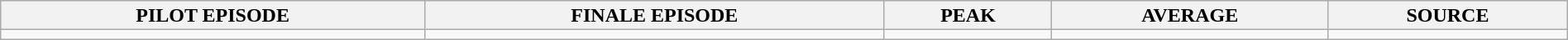<table class="wikitable" style="text-align:center; background:#f9f9f9; line-height:16px;" width="100%">
<tr>
<th>PILOT EPISODE</th>
<th>FINALE EPISODE</th>
<th>PEAK</th>
<th>AVERAGE</th>
<th>SOURCE</th>
</tr>
<tr>
<td></td>
<td></td>
<td></td>
<td></td>
<td></td>
</tr>
</table>
